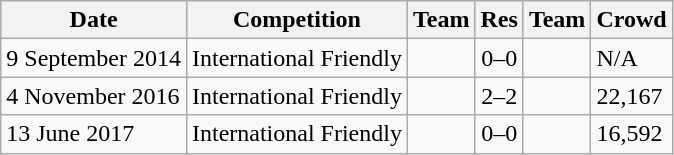<table class="wikitable">
<tr>
<th>Date</th>
<th>Competition</th>
<th>Team</th>
<th>Res</th>
<th>Team</th>
<th>Crowd</th>
</tr>
<tr>
<td>9 September 2014</td>
<td>International Friendly</td>
<td></td>
<td align=center>0–0</td>
<td></td>
<td>N/A</td>
</tr>
<tr>
<td>4 November 2016</td>
<td>International Friendly</td>
<td></td>
<td align=center>2–2</td>
<td></td>
<td>22,167</td>
</tr>
<tr>
<td>13 June 2017</td>
<td>International Friendly</td>
<td></td>
<td align=center>0–0</td>
<td></td>
<td>16,592</td>
</tr>
</table>
